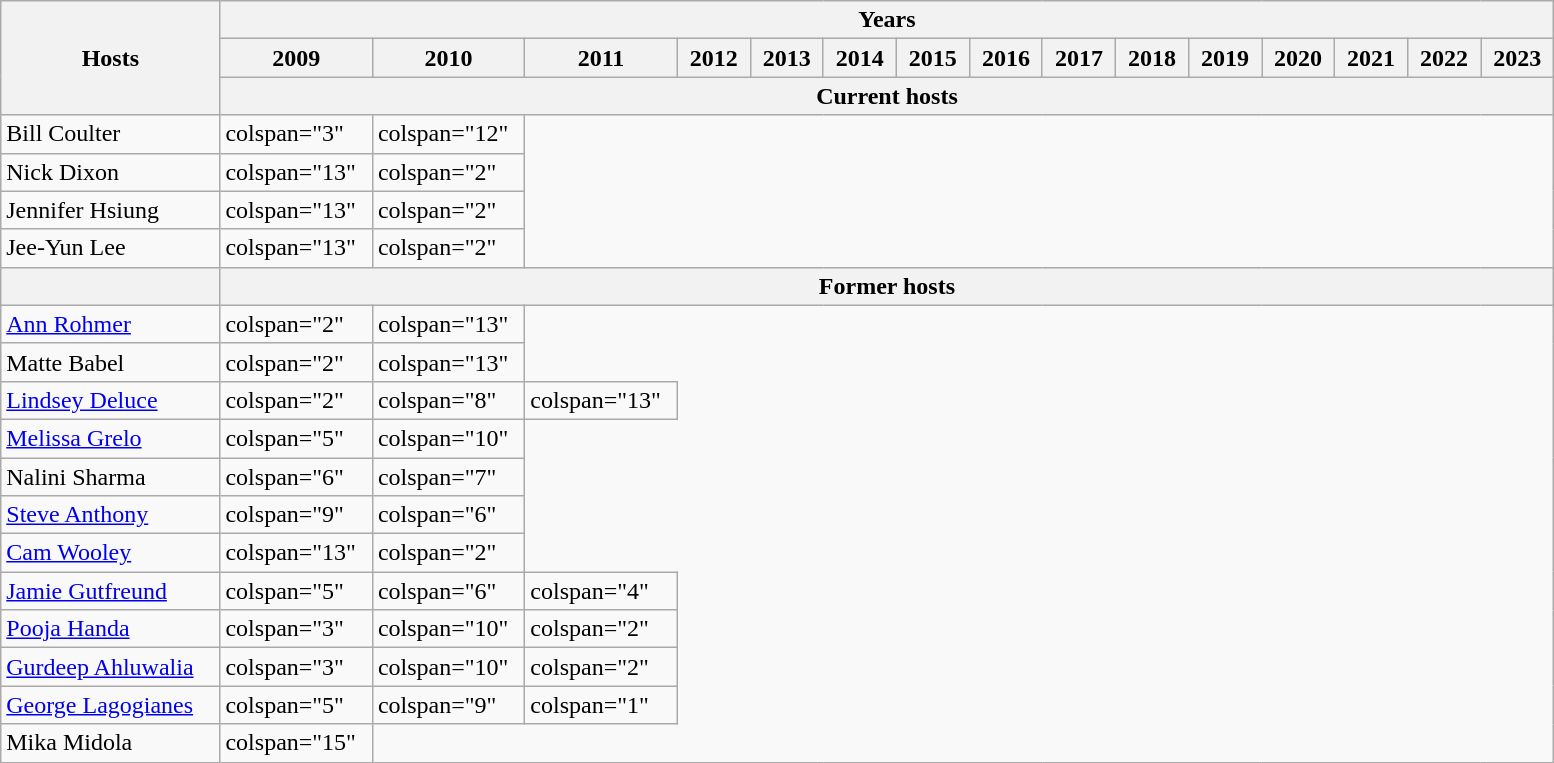<table class="wikitable plainrowheaders" style="width:82%;">
<tr>
<th rowspan="3" scope="col" style="width:12%;">Hosts</th>
<th colspan="15" scope="col">Years</th>
</tr>
<tr>
<th scope="col" style="width:4%;">2009</th>
<th scope="col" style="width:4%;">2010</th>
<th scope="col" style="width:4%;">2011</th>
<th scope="col" style="width:4%;">2012</th>
<th scope="col" style="width:4%;">2013</th>
<th scope="col" style="width:4%;">2014</th>
<th scope="col" style="width:4%;">2015</th>
<th scope="col" style="width:4%;">2016</th>
<th scope="col" style="width:4%;">2017</th>
<th scope="col" style="width:4%;">2018</th>
<th scope="col" style="width:4%;">2019</th>
<th scope="col" style="width:4%;">2020</th>
<th scope="col" style="width:4%;">2021</th>
<th scope="col" style="width:4%;">2022</th>
<th scope="col" style="width:4%;">2023</th>
</tr>
<tr>
<th colspan="15" scope="col" style="width:22%;">Current hosts</th>
</tr>
<tr>
<td scope="row">Bill Coulter</td>
<td>colspan="3" </td>
<td>colspan="12" </td>
</tr>
<tr>
<td scope="row">Nick Dixon</td>
<td>colspan="13" </td>
<td>colspan="2" </td>
</tr>
<tr>
<td scope="row">Jennifer Hsiung</td>
<td>colspan="13" </td>
<td>colspan="2" </td>
</tr>
<tr>
<td scope="row">Jee-Yun Lee</td>
<td>colspan="13" </td>
<td>colspan="2" </td>
</tr>
<tr>
<th scope="col"></th>
<th colspan="15" scope="col" style="width:42%;">Former hosts</th>
</tr>
<tr>
<td scope="row"><a href='#'>Ann Rohmer</a></td>
<td>colspan="2" </td>
<td>colspan="13" </td>
</tr>
<tr>
<td scope="row">Matte Babel</td>
<td>colspan="2" </td>
<td>colspan="13" </td>
</tr>
<tr>
<td scope="row"><a href='#'>Lindsey Deluce</a></td>
<td>colspan="2" </td>
<td>colspan="8" </td>
<td>colspan="13" </td>
</tr>
<tr>
<td scope="row"><a href='#'>Melissa Grelo</a></td>
<td>colspan="5" </td>
<td>colspan="10" </td>
</tr>
<tr>
<td scope="row">Nalini Sharma</td>
<td>colspan="6" </td>
<td>colspan="7" </td>
</tr>
<tr>
<td scope="row"><a href='#'>Steve Anthony</a></td>
<td>colspan="9" </td>
<td>colspan="6" </td>
</tr>
<tr>
<td scope="row"><a href='#'>Cam Wooley</a></td>
<td>colspan="13" </td>
<td>colspan="2" </td>
</tr>
<tr>
<td scope="row"><a href='#'>Jamie Gutfreund</a></td>
<td>colspan="5" </td>
<td>colspan="6" </td>
<td>colspan="4" </td>
</tr>
<tr>
<td scope="row"><a href='#'>Pooja Handa</a></td>
<td>colspan="3" </td>
<td>colspan="10" </td>
<td>colspan="2" </td>
</tr>
<tr>
<td scope="row"><a href='#'>Gurdeep Ahluwalia</a></td>
<td>colspan="3" </td>
<td>colspan="10" </td>
<td>colspan="2" </td>
</tr>
<tr>
<td scope="row"><a href='#'>George Lagogianes</a></td>
<td>colspan="5" </td>
<td>colspan="9" </td>
<td>colspan="1" </td>
</tr>
<tr>
<td scope="row">Mika Midola</td>
<td>colspan="15" </td>
</tr>
</table>
